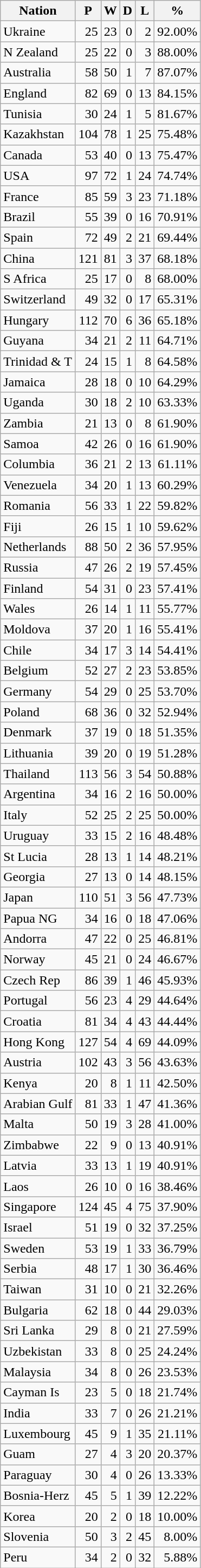<table class="wikitable" style="text-align:right">
<tr>
<th>Nation</th>
<th>P</th>
<th>W</th>
<th>D</th>
<th>L</th>
<th>%</th>
</tr>
<tr>
<td style="text-align:left">Ukraine</td>
<td>25</td>
<td>23</td>
<td>0</td>
<td>2</td>
<td>92.00%</td>
</tr>
<tr>
<td style="text-align:left">N Zealand</td>
<td>25</td>
<td>22</td>
<td>0</td>
<td>3</td>
<td>88.00%</td>
</tr>
<tr>
<td style="text-align:left">Australia</td>
<td>58</td>
<td>50</td>
<td>1</td>
<td>7</td>
<td>87.07%</td>
</tr>
<tr>
<td style="text-align:left">England</td>
<td>82</td>
<td>69</td>
<td>0</td>
<td>13</td>
<td>84.15%</td>
</tr>
<tr>
<td style="text-align:left">Tunisia</td>
<td>30</td>
<td>24</td>
<td>1</td>
<td>5</td>
<td>81.67%</td>
</tr>
<tr>
<td style="text-align:left">Kazakhstan</td>
<td>104</td>
<td>78</td>
<td>1</td>
<td>25</td>
<td>75.48%</td>
</tr>
<tr>
<td style="text-align:left">Canada</td>
<td>53</td>
<td>40</td>
<td>0</td>
<td>13</td>
<td>75.47%</td>
</tr>
<tr>
<td style="text-align:left">USA</td>
<td>97</td>
<td>72</td>
<td>1</td>
<td>24</td>
<td>74.74%</td>
</tr>
<tr>
<td style="text-align:left">France</td>
<td>85</td>
<td>59</td>
<td>3</td>
<td>23</td>
<td>71.18%</td>
</tr>
<tr>
<td style="text-align:left">Brazil</td>
<td>55</td>
<td>39</td>
<td>0</td>
<td>16</td>
<td>70.91%</td>
</tr>
<tr>
<td style="text-align:left">Spain</td>
<td>72</td>
<td>49</td>
<td>2</td>
<td>21</td>
<td>69.44%</td>
</tr>
<tr>
<td style="text-align:left">China</td>
<td>121</td>
<td>81</td>
<td>3</td>
<td>37</td>
<td>68.18%</td>
</tr>
<tr>
<td style="text-align:left">S Africa</td>
<td>25</td>
<td>17</td>
<td>0</td>
<td>8</td>
<td>68.00%</td>
</tr>
<tr>
<td style="text-align:left">Switzerland</td>
<td>49</td>
<td>32</td>
<td>0</td>
<td>17</td>
<td>65.31%</td>
</tr>
<tr>
<td style="text-align:left">Hungary</td>
<td>112</td>
<td>70</td>
<td>6</td>
<td>36</td>
<td>65.18%</td>
</tr>
<tr>
<td style="text-align:left">Guyana</td>
<td>34</td>
<td>21</td>
<td>2</td>
<td>11</td>
<td>64.71%</td>
</tr>
<tr>
<td style="text-align:left">Trinidad & T</td>
<td>24</td>
<td>15</td>
<td>1</td>
<td>8</td>
<td>64.58%</td>
</tr>
<tr>
<td style="text-align:left">Jamaica</td>
<td>28</td>
<td>18</td>
<td>0</td>
<td>10</td>
<td>64.29%</td>
</tr>
<tr>
<td style="text-align:left">Uganda</td>
<td>30</td>
<td>18</td>
<td>2</td>
<td>10</td>
<td>63.33%</td>
</tr>
<tr>
<td style="text-align:left">Zambia</td>
<td>21</td>
<td>13</td>
<td>0</td>
<td>8</td>
<td>61.90%</td>
</tr>
<tr>
<td style="text-align:left">Samoa</td>
<td>42</td>
<td>26</td>
<td>0</td>
<td>16</td>
<td>61.90%</td>
</tr>
<tr>
<td style="text-align:left">Columbia</td>
<td>36</td>
<td>21</td>
<td>2</td>
<td>13</td>
<td>61.11%</td>
</tr>
<tr>
<td style="text-align:left">Venezuela</td>
<td>34</td>
<td>20</td>
<td>1</td>
<td>13</td>
<td>60.29%</td>
</tr>
<tr>
<td style="text-align:left">Romania</td>
<td>56</td>
<td>33</td>
<td>1</td>
<td>22</td>
<td>59.82%</td>
</tr>
<tr>
<td style="text-align:left">Fiji</td>
<td>26</td>
<td>15</td>
<td>1</td>
<td>10</td>
<td>59.62%</td>
</tr>
<tr>
<td style="text-align:left">Netherlands</td>
<td>88</td>
<td>50</td>
<td>2</td>
<td>36</td>
<td>57.95%</td>
</tr>
<tr>
<td style="text-align:left">Russia</td>
<td>47</td>
<td>26</td>
<td>2</td>
<td>19</td>
<td>57.45%</td>
</tr>
<tr>
<td style="text-align:left">Finland</td>
<td>54</td>
<td>31</td>
<td>0</td>
<td>23</td>
<td>57.41%</td>
</tr>
<tr>
<td style="text-align:left">Wales</td>
<td>26</td>
<td>14</td>
<td>1</td>
<td>11</td>
<td>55.77%</td>
</tr>
<tr>
<td style="text-align:left">Moldova</td>
<td>37</td>
<td>20</td>
<td>1</td>
<td>16</td>
<td>55.41%</td>
</tr>
<tr>
<td style="text-align:left">Chile</td>
<td>34</td>
<td>17</td>
<td>3</td>
<td>14</td>
<td>54.41%</td>
</tr>
<tr>
<td style="text-align:left">Belgium</td>
<td>52</td>
<td>27</td>
<td>2</td>
<td>23</td>
<td>53.85%</td>
</tr>
<tr>
<td style="text-align:left">Germany</td>
<td>54</td>
<td>29</td>
<td>0</td>
<td>25</td>
<td>53.70%</td>
</tr>
<tr>
<td style="text-align:left">Poland</td>
<td>68</td>
<td>36</td>
<td>0</td>
<td>32</td>
<td>52.94%</td>
</tr>
<tr>
<td style="text-align:left">Denmark</td>
<td>37</td>
<td>19</td>
<td>0</td>
<td>18</td>
<td>51.35%</td>
</tr>
<tr>
<td style="text-align:left">Lithuania</td>
<td>39</td>
<td>20</td>
<td>0</td>
<td>19</td>
<td>51.28%</td>
</tr>
<tr>
<td style="text-align:left">Thailand</td>
<td>113</td>
<td>56</td>
<td>3</td>
<td>54</td>
<td>50.88%</td>
</tr>
<tr>
<td style="text-align:left">Argentina</td>
<td>34</td>
<td>16</td>
<td>2</td>
<td>16</td>
<td>50.00%</td>
</tr>
<tr>
<td style="text-align:left">Italy</td>
<td>52</td>
<td>25</td>
<td>2</td>
<td>25</td>
<td>50.00%</td>
</tr>
<tr>
<td style="text-align:left">Uruguay</td>
<td>33</td>
<td>15</td>
<td>2</td>
<td>16</td>
<td>48.48%</td>
</tr>
<tr>
<td style="text-align:left">St Lucia</td>
<td>28</td>
<td>13</td>
<td>1</td>
<td>14</td>
<td>48.21%</td>
</tr>
<tr>
<td style="text-align:left">Georgia</td>
<td>27</td>
<td>13</td>
<td>0</td>
<td>14</td>
<td>48.15%</td>
</tr>
<tr>
<td style="text-align:left">Japan</td>
<td>110</td>
<td>51</td>
<td>3</td>
<td>56</td>
<td>47.73%</td>
</tr>
<tr>
<td style="text-align:left">Papua NG</td>
<td>34</td>
<td>16</td>
<td>0</td>
<td>18</td>
<td>47.06%</td>
</tr>
<tr>
<td style="text-align:left">Andorra</td>
<td>47</td>
<td>22</td>
<td>0</td>
<td>25</td>
<td>46.81%</td>
</tr>
<tr>
<td style="text-align:left">Norway</td>
<td>45</td>
<td>21</td>
<td>0</td>
<td>24</td>
<td>46.67%</td>
</tr>
<tr>
<td style="text-align:left">Czech Rep</td>
<td>86</td>
<td>39</td>
<td>1</td>
<td>46</td>
<td>45.93%</td>
</tr>
<tr>
<td style="text-align:left">Portugal</td>
<td>56</td>
<td>23</td>
<td>4</td>
<td>29</td>
<td>44.64%</td>
</tr>
<tr>
<td style="text-align:left">Croatia</td>
<td>81</td>
<td>34</td>
<td>4</td>
<td>43</td>
<td>44.44%</td>
</tr>
<tr>
<td style="text-align:left">Hong Kong</td>
<td>127</td>
<td>54</td>
<td>4</td>
<td>69</td>
<td>44.09%</td>
</tr>
<tr>
<td style="text-align:left">Austria</td>
<td>102</td>
<td>43</td>
<td>3</td>
<td>56</td>
<td>43.63%</td>
</tr>
<tr>
<td style="text-align:left">Kenya</td>
<td>20</td>
<td>8</td>
<td>1</td>
<td>11</td>
<td>42.50%</td>
</tr>
<tr>
<td style="text-align:left">Arabian Gulf</td>
<td>81</td>
<td>33</td>
<td>1</td>
<td>47</td>
<td>41.36%</td>
</tr>
<tr>
<td style="text-align:left">Malta</td>
<td>50</td>
<td>19</td>
<td>3</td>
<td>28</td>
<td>41.00%</td>
</tr>
<tr>
<td style="text-align:left">Zimbabwe</td>
<td>22</td>
<td>9</td>
<td>0</td>
<td>13</td>
<td>40.91%</td>
</tr>
<tr>
<td style="text-align:left">Latvia</td>
<td>33</td>
<td>13</td>
<td>1</td>
<td>19</td>
<td>40.91%</td>
</tr>
<tr>
<td style="text-align:left">Laos</td>
<td>26</td>
<td>10</td>
<td>0</td>
<td>16</td>
<td>38.46%</td>
</tr>
<tr>
<td style="text-align:left">Singapore</td>
<td>124</td>
<td>45</td>
<td>4</td>
<td>75</td>
<td>37.90%</td>
</tr>
<tr>
<td style="text-align:left">Israel</td>
<td>51</td>
<td>19</td>
<td>0</td>
<td>32</td>
<td>37.25%</td>
</tr>
<tr>
<td style="text-align:left">Sweden</td>
<td>53</td>
<td>19</td>
<td>1</td>
<td>33</td>
<td>36.79%</td>
</tr>
<tr>
<td style="text-align:left">Serbia</td>
<td>48</td>
<td>17</td>
<td>1</td>
<td>30</td>
<td>36.46%</td>
</tr>
<tr>
<td style="text-align:left">Taiwan</td>
<td>31</td>
<td>10</td>
<td>0</td>
<td>21</td>
<td>32.26%</td>
</tr>
<tr>
<td style="text-align:left">Bulgaria</td>
<td>62</td>
<td>18</td>
<td>0</td>
<td>44</td>
<td>29.03%</td>
</tr>
<tr>
<td style="text-align:left">Sri Lanka</td>
<td>29</td>
<td>8</td>
<td>0</td>
<td>21</td>
<td>27.59%</td>
</tr>
<tr>
<td style="text-align:left">Uzbekistan</td>
<td>33</td>
<td>8</td>
<td>0</td>
<td>25</td>
<td>24.24%</td>
</tr>
<tr>
<td style="text-align:left">Malaysia</td>
<td>34</td>
<td>8</td>
<td>0</td>
<td>26</td>
<td>23.53%</td>
</tr>
<tr>
<td style="text-align:left">Cayman Is</td>
<td>23</td>
<td>5</td>
<td>0</td>
<td>18</td>
<td>21.74%</td>
</tr>
<tr>
<td style="text-align:left">India</td>
<td>33</td>
<td>7</td>
<td>0</td>
<td>26</td>
<td>21.21%</td>
</tr>
<tr>
<td style="text-align:left">Luxembourg</td>
<td>45</td>
<td>9</td>
<td>1</td>
<td>35</td>
<td>21.11%</td>
</tr>
<tr>
<td style="text-align:left">Guam</td>
<td>27</td>
<td>4</td>
<td>3</td>
<td>20</td>
<td>20.37%</td>
</tr>
<tr>
<td style="text-align:left">Paraguay</td>
<td>30</td>
<td>4</td>
<td>0</td>
<td>26</td>
<td>13.33%</td>
</tr>
<tr>
<td style="text-align:left">Bosnia-Herz</td>
<td>45</td>
<td>5</td>
<td>1</td>
<td>39</td>
<td>12.22%</td>
</tr>
<tr>
<td style="text-align:left">Korea</td>
<td>20</td>
<td>2</td>
<td>0</td>
<td>18</td>
<td>10.00%</td>
</tr>
<tr>
<td style="text-align:left">Slovenia</td>
<td>50</td>
<td>3</td>
<td>2</td>
<td>45</td>
<td>8.00%</td>
</tr>
<tr>
<td style="text-align:left">Peru</td>
<td>34</td>
<td>2</td>
<td>0</td>
<td>32</td>
<td>5.88%</td>
</tr>
</table>
